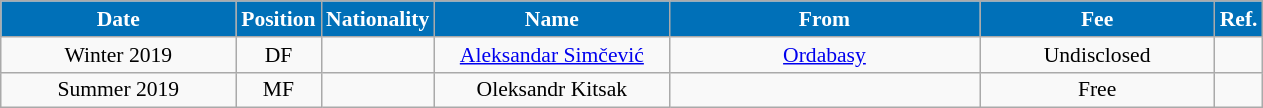<table class="wikitable"  style="text-align:center; font-size:90%; ">
<tr>
<th style="background:#0070B8; color:#FFFFFF; width:150px;">Date</th>
<th style="background:#0070B8; color:#FFFFFF; width:50px;">Position</th>
<th style="background:#0070B8; color:#FFFFFF; width:50px;">Nationality</th>
<th style="background:#0070B8; color:#FFFFFF; width:150px;">Name</th>
<th style="background:#0070B8; color:#FFFFFF; width:200px;">From</th>
<th style="background:#0070B8; color:#FFFFFF; width:150px;">Fee</th>
<th style="background:#0070B8; color:#FFFFFF; width:25px;">Ref.</th>
</tr>
<tr>
<td>Winter 2019</td>
<td>DF</td>
<td></td>
<td><a href='#'>Aleksandar Simčević</a></td>
<td><a href='#'>Ordabasy</a></td>
<td>Undisclosed</td>
<td></td>
</tr>
<tr>
<td>Summer 2019</td>
<td>MF</td>
<td></td>
<td>Oleksandr Kitsak</td>
<td></td>
<td>Free</td>
<td></td>
</tr>
</table>
